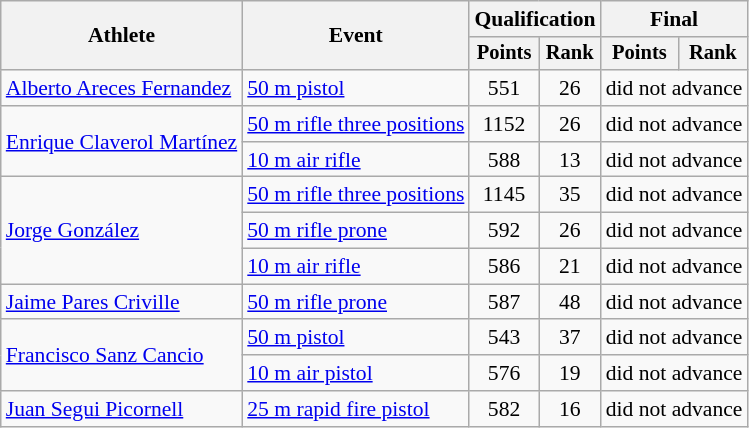<table class="wikitable" style="font-size:90%">
<tr>
<th rowspan="2">Athlete</th>
<th rowspan="2">Event</th>
<th colspan=2>Qualification</th>
<th colspan=2>Final</th>
</tr>
<tr style="font-size:95%">
<th>Points</th>
<th>Rank</th>
<th>Points</th>
<th>Rank</th>
</tr>
<tr align=center>
<td align=left><a href='#'>Alberto Areces Fernandez</a></td>
<td align=left><a href='#'>50 m pistol</a></td>
<td>551</td>
<td>26</td>
<td colspan=2>did not advance</td>
</tr>
<tr align=center>
<td align=left rowspan=2><a href='#'>Enrique Claverol Martínez</a></td>
<td align=left><a href='#'>50 m rifle three positions</a></td>
<td>1152</td>
<td>26</td>
<td colspan=2>did not advance</td>
</tr>
<tr align=center>
<td align=left><a href='#'>10 m air rifle</a></td>
<td>588</td>
<td>13</td>
<td colspan=2>did not advance</td>
</tr>
<tr align=center>
<td align=left rowspan=3><a href='#'>Jorge González</a></td>
<td align=left><a href='#'>50 m rifle three positions</a></td>
<td>1145</td>
<td>35</td>
<td colspan=2>did not advance</td>
</tr>
<tr align=center>
<td align=left><a href='#'>50 m rifle prone</a></td>
<td>592</td>
<td>26</td>
<td colspan=2>did not advance</td>
</tr>
<tr align=center>
<td align=left><a href='#'>10 m air rifle</a></td>
<td>586</td>
<td>21</td>
<td colspan=2>did not advance</td>
</tr>
<tr align=center>
<td align=left><a href='#'>Jaime Pares Criville</a></td>
<td align=left><a href='#'>50 m rifle prone</a></td>
<td>587</td>
<td>48</td>
<td colspan=2>did not advance</td>
</tr>
<tr align=center>
<td align=left rowspan=2><a href='#'>Francisco Sanz Cancio</a></td>
<td align=left><a href='#'>50 m pistol</a></td>
<td>543</td>
<td>37</td>
<td colspan=2>did not advance</td>
</tr>
<tr align=center>
<td align=left><a href='#'>10 m air pistol</a></td>
<td>576</td>
<td>19</td>
<td colspan=2>did not advance</td>
</tr>
<tr align=center>
<td align=left><a href='#'>Juan Segui Picornell</a></td>
<td align=left><a href='#'>25 m rapid fire pistol</a></td>
<td>582</td>
<td>16</td>
<td colspan=2>did not advance</td>
</tr>
</table>
